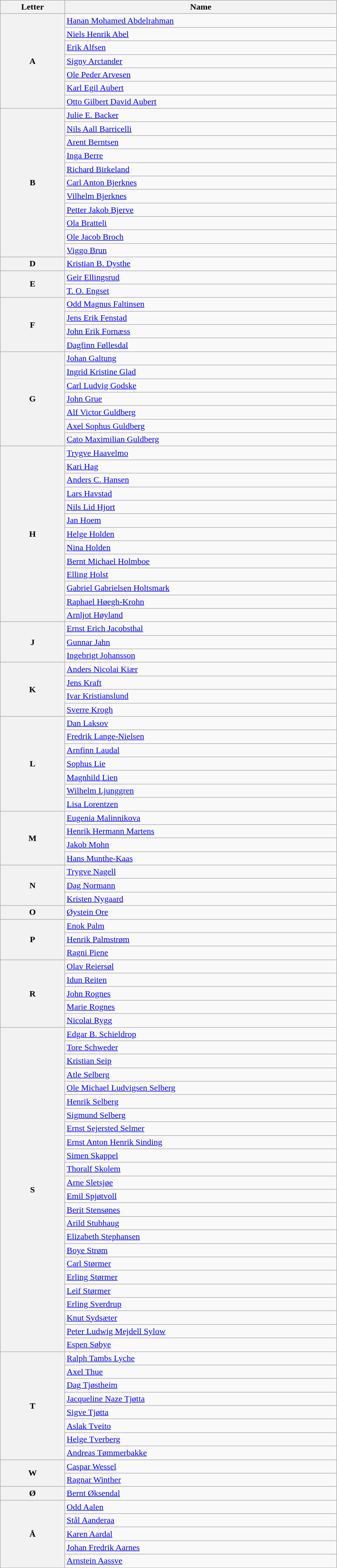<table class="wikitable unsortable" style="text-align:center; width:50%">
<tr>
<th scope="col">Letter</th>
<th scope="col">Name</th>
</tr>
<tr>
<th scope="col" rowspan="7">A</th>
<td style="text-align:left"><a href='#'>Hanan Mohamed Abdelrahman</a></td>
</tr>
<tr>
<td style="text-align:left"><a href='#'>Niels Henrik Abel</a></td>
</tr>
<tr>
<td style="text-align:left"><a href='#'>Erik Alfsen</a></td>
</tr>
<tr>
<td style="text-align:left"><a href='#'>Signy Arctander</a></td>
</tr>
<tr>
<td style="text-align:left"><a href='#'>Ole Peder Arvesen</a></td>
</tr>
<tr>
<td style="text-align:left"><a href='#'>Karl Egil Aubert</a></td>
</tr>
<tr>
<td style="text-align:left"><a href='#'>Otto Gilbert David Aubert</a></td>
</tr>
<tr>
<th scope="col" rowspan="11">B</th>
<td style="text-align:left"><a href='#'>Julie E. Backer</a></td>
</tr>
<tr>
<td style="text-align:left"><a href='#'>Nils Aall Barricelli</a></td>
</tr>
<tr>
<td style="text-align:left"><a href='#'>Arent Berntsen</a></td>
</tr>
<tr>
<td style="text-align:left"><a href='#'>Inga Berre</a></td>
</tr>
<tr>
<td style="text-align:left"><a href='#'>Richard Birkeland</a></td>
</tr>
<tr>
<td style="text-align:left"><a href='#'>Carl Anton Bjerknes</a></td>
</tr>
<tr>
<td style="text-align:left"><a href='#'>Vilhelm Bjerknes</a></td>
</tr>
<tr>
<td style="text-align:left"><a href='#'>Petter Jakob Bjerve</a></td>
</tr>
<tr>
<td style="text-align:left"><a href='#'>Ola Bratteli</a></td>
</tr>
<tr>
<td style="text-align:left"><a href='#'>Ole Jacob Broch</a></td>
</tr>
<tr>
<td style="text-align:left"><a href='#'>Viggo Brun</a></td>
</tr>
<tr>
<th scope="col" rowspan="1">D</th>
<td style="text-align:left"><a href='#'>Kristian B. Dysthe</a></td>
</tr>
<tr>
<th scope="col" rowspan="2">E</th>
<td style="text-align:left"><a href='#'>Geir Ellingsrud</a></td>
</tr>
<tr>
<td style="text-align:left"><a href='#'>T. O. Engset</a></td>
</tr>
<tr>
<th scope="col" rowspan="4">F</th>
<td style="text-align:left"><a href='#'>Odd Magnus Faltinsen</a></td>
</tr>
<tr>
<td style="text-align:left"><a href='#'>Jens Erik Fenstad</a></td>
</tr>
<tr>
<td style="text-align:left"><a href='#'>John Erik Fornæss</a></td>
</tr>
<tr>
<td style="text-align:left"><a href='#'>Dagfinn Føllesdal</a></td>
</tr>
<tr>
<th scope="col" rowspan="7">G</th>
<td style="text-align:left"><a href='#'>Johan Galtung</a></td>
</tr>
<tr>
<td style="text-align:left"><a href='#'>Ingrid Kristine Glad</a></td>
</tr>
<tr>
<td style="text-align:left"><a href='#'>Carl Ludvig Godske</a></td>
</tr>
<tr>
<td style="text-align:left"><a href='#'>John Grue</a></td>
</tr>
<tr>
<td style="text-align:left"><a href='#'>Alf Victor Guldberg</a></td>
</tr>
<tr>
<td style="text-align:left"><a href='#'>Axel Sophus Guldberg</a></td>
</tr>
<tr>
<td style="text-align:left"><a href='#'>Cato Maximilian Guldberg</a></td>
</tr>
<tr>
<th scope="col" rowspan="13">H</th>
<td style="text-align:left"><a href='#'>Trygve Haavelmo</a></td>
</tr>
<tr>
<td style="text-align:left"><a href='#'>Kari Hag</a></td>
</tr>
<tr>
<td style="text-align:left"><a href='#'>Anders C. Hansen</a></td>
</tr>
<tr>
<td style="text-align:left"><a href='#'>Lars Havstad</a></td>
</tr>
<tr>
<td style="text-align:left"><a href='#'>Nils Lid Hjort</a></td>
</tr>
<tr>
<td style="text-align:left"><a href='#'>Jan Hoem</a></td>
</tr>
<tr>
<td style="text-align:left"><a href='#'>Helge Holden</a></td>
</tr>
<tr>
<td style="text-align:left"><a href='#'>Nina Holden</a></td>
</tr>
<tr>
<td style="text-align:left"><a href='#'>Bernt Michael Holmboe</a></td>
</tr>
<tr>
<td style="text-align:left"><a href='#'>Elling Holst</a></td>
</tr>
<tr>
<td style="text-align:left"><a href='#'>Gabriel Gabrielsen Holtsmark</a></td>
</tr>
<tr>
<td style="text-align:left"><a href='#'>Raphael Høegh-Krohn</a></td>
</tr>
<tr>
<td style="text-align:left"><a href='#'>Arnljot Høyland</a></td>
</tr>
<tr>
<th scope="col" rowspan="3">J</th>
<td style="text-align:left"><a href='#'>Ernst Erich Jacobsthal</a></td>
</tr>
<tr>
<td style="text-align:left"><a href='#'>Gunnar Jahn</a></td>
</tr>
<tr>
<td style="text-align:left"><a href='#'>Ingebrigt Johansson</a></td>
</tr>
<tr>
<th scope="col" rowspan="4">K</th>
<td style="text-align:left"><a href='#'>Anders Nicolai Kiær</a></td>
</tr>
<tr>
<td style="text-align:left"><a href='#'>Jens Kraft</a></td>
</tr>
<tr>
<td style="text-align:left"><a href='#'>Ivar Kristianslund</a></td>
</tr>
<tr>
<td style="text-align:left"><a href='#'>Sverre Krogh</a></td>
</tr>
<tr>
<th scope="col" rowspan="7">L</th>
<td style="text-align:left"><a href='#'>Dan Laksov</a></td>
</tr>
<tr>
<td style="text-align:left"><a href='#'>Fredrik Lange-Nielsen</a></td>
</tr>
<tr>
<td style="text-align:left"><a href='#'>Arnfinn Laudal</a></td>
</tr>
<tr>
<td style="text-align:left"><a href='#'>Sophus Lie</a></td>
</tr>
<tr>
<td style="text-align:left"><a href='#'>Magnhild Lien</a></td>
</tr>
<tr>
<td style="text-align:left"><a href='#'>Wilhelm Ljunggren</a></td>
</tr>
<tr>
<td style="text-align:left"><a href='#'>Lisa Lorentzen</a></td>
</tr>
<tr>
<th scope="col" rowspan="4">M</th>
<td style="text-align:left"><a href='#'>Eugenia Malinnikova</a></td>
</tr>
<tr>
<td style="text-align:left"><a href='#'>Henrik Hermann Martens</a></td>
</tr>
<tr>
<td style="text-align:left"><a href='#'>Jakob Mohn</a></td>
</tr>
<tr>
<td style="text-align:left"><a href='#'>Hans Munthe-Kaas</a></td>
</tr>
<tr>
<th scope="col" rowspan="3">N</th>
<td style="text-align:left"><a href='#'>Trygve Nagell</a></td>
</tr>
<tr>
<td style="text-align:left"><a href='#'>Dag Normann</a></td>
</tr>
<tr>
<td style="text-align:left"><a href='#'>Kristen Nygaard</a></td>
</tr>
<tr>
<th scope="col" rowspan="1">O</th>
<td style="text-align:left"><a href='#'>Øystein Ore</a></td>
</tr>
<tr>
<th scope="col" rowspan="3">P</th>
<td style="text-align:left"><a href='#'>Enok Palm</a></td>
</tr>
<tr>
<td style="text-align:left"><a href='#'>Henrik Palmstrøm</a></td>
</tr>
<tr>
<td style="text-align:left"><a href='#'>Ragni Piene</a></td>
</tr>
<tr>
<th scope="col" rowspan="5">R</th>
<td style="text-align:left"><a href='#'>Olav Reiersøl</a></td>
</tr>
<tr>
<td style="text-align:left"><a href='#'>Idun Reiten</a></td>
</tr>
<tr>
<td style="text-align:left"><a href='#'>John Rognes</a></td>
</tr>
<tr>
<td style="text-align:left"><a href='#'>Marie Rognes</a></td>
</tr>
<tr>
<td style="text-align:left"><a href='#'>Nicolai Rygg</a></td>
</tr>
<tr>
<th scope="col" rowspan="24">S</th>
<td style="text-align:left"><a href='#'>Edgar B. Schieldrop</a></td>
</tr>
<tr>
<td style="text-align:left"><a href='#'>Tore Schweder</a></td>
</tr>
<tr>
<td style="text-align:left"><a href='#'>Kristian Seip</a></td>
</tr>
<tr>
<td style="text-align:left"><a href='#'>Atle Selberg</a></td>
</tr>
<tr>
<td style="text-align:left"><a href='#'>Ole Michael Ludvigsen Selberg</a></td>
</tr>
<tr>
<td style="text-align:left"><a href='#'>Henrik Selberg</a></td>
</tr>
<tr>
<td style="text-align:left"><a href='#'>Sigmund Selberg</a></td>
</tr>
<tr>
<td style="text-align:left"><a href='#'>Ernst Sejersted Selmer</a></td>
</tr>
<tr>
<td style="text-align:left"><a href='#'>Ernst Anton Henrik Sinding</a></td>
</tr>
<tr>
<td style="text-align:left"><a href='#'>Simen Skappel</a></td>
</tr>
<tr>
<td style="text-align:left"><a href='#'>Thoralf Skolem</a></td>
</tr>
<tr>
<td style="text-align:left"><a href='#'>Arne Sletsjøe</a></td>
</tr>
<tr>
<td style="text-align:left"><a href='#'>Emil Spjøtvoll</a></td>
</tr>
<tr>
<td style="text-align:left"><a href='#'>Berit Stensønes</a></td>
</tr>
<tr>
<td style="text-align:left"><a href='#'>Arild Stubhaug</a></td>
</tr>
<tr>
<td style="text-align:left"><a href='#'>Elizabeth Stephansen</a></td>
</tr>
<tr>
<td style="text-align:left"><a href='#'>Boye Strøm</a></td>
</tr>
<tr>
<td style="text-align:left"><a href='#'>Carl Størmer</a></td>
</tr>
<tr>
<td style="text-align:left"><a href='#'>Erling Størmer</a></td>
</tr>
<tr>
<td style="text-align:left"><a href='#'>Leif Størmer</a></td>
</tr>
<tr>
<td style="text-align:left"><a href='#'>Erling Sverdrup</a></td>
</tr>
<tr>
<td style="text-align:left"><a href='#'>Knut Sydsæter</a></td>
</tr>
<tr>
<td style="text-align:left"><a href='#'>Peter Ludwig Mejdell Sylow</a></td>
</tr>
<tr>
<td style="text-align:left"><a href='#'>Espen Søbye</a></td>
</tr>
<tr>
<th scope="col" rowspan="8">T</th>
<td style="text-align:left"><a href='#'>Ralph Tambs Lyche</a></td>
</tr>
<tr>
<td style="text-align:left"><a href='#'>Axel Thue</a></td>
</tr>
<tr>
<td style="text-align:left"><a href='#'>Dag Tjøstheim</a></td>
</tr>
<tr>
<td style="text-align:left"><a href='#'>Jacqueline Naze Tjøtta</a></td>
</tr>
<tr>
<td style="text-align:left"><a href='#'>Sigve Tjøtta</a></td>
</tr>
<tr>
<td style="text-align:left"><a href='#'>Aslak Tveito</a></td>
</tr>
<tr>
<td style="text-align:left"><a href='#'>Helge Tverberg</a></td>
</tr>
<tr>
<td style="text-align:left"><a href='#'>Andreas Tømmerbakke</a></td>
</tr>
<tr>
<th scope="col" rowspan="2">W</th>
<td style="text-align:left"><a href='#'>Caspar Wessel</a></td>
</tr>
<tr>
<td style="text-align:left"><a href='#'>Ragnar Winther</a></td>
</tr>
<tr>
<th scope="col" rowspan="1">Ø</th>
<td style="text-align:left"><a href='#'>Bernt Øksendal</a></td>
</tr>
<tr>
<th scope="col" rowspan="5">Å</th>
<td style="text-align:left"><a href='#'>Odd Aalen</a></td>
</tr>
<tr>
<td style="text-align:left"><a href='#'>Stål Aanderaa</a></td>
</tr>
<tr>
<td style="text-align:left"><a href='#'>Karen Aardal</a></td>
</tr>
<tr>
<td style="text-align:left"><a href='#'>Johan Fredrik Aarnes</a></td>
</tr>
<tr>
<td style="text-align:left"><a href='#'>Arnstein Aassve</a></td>
</tr>
</table>
